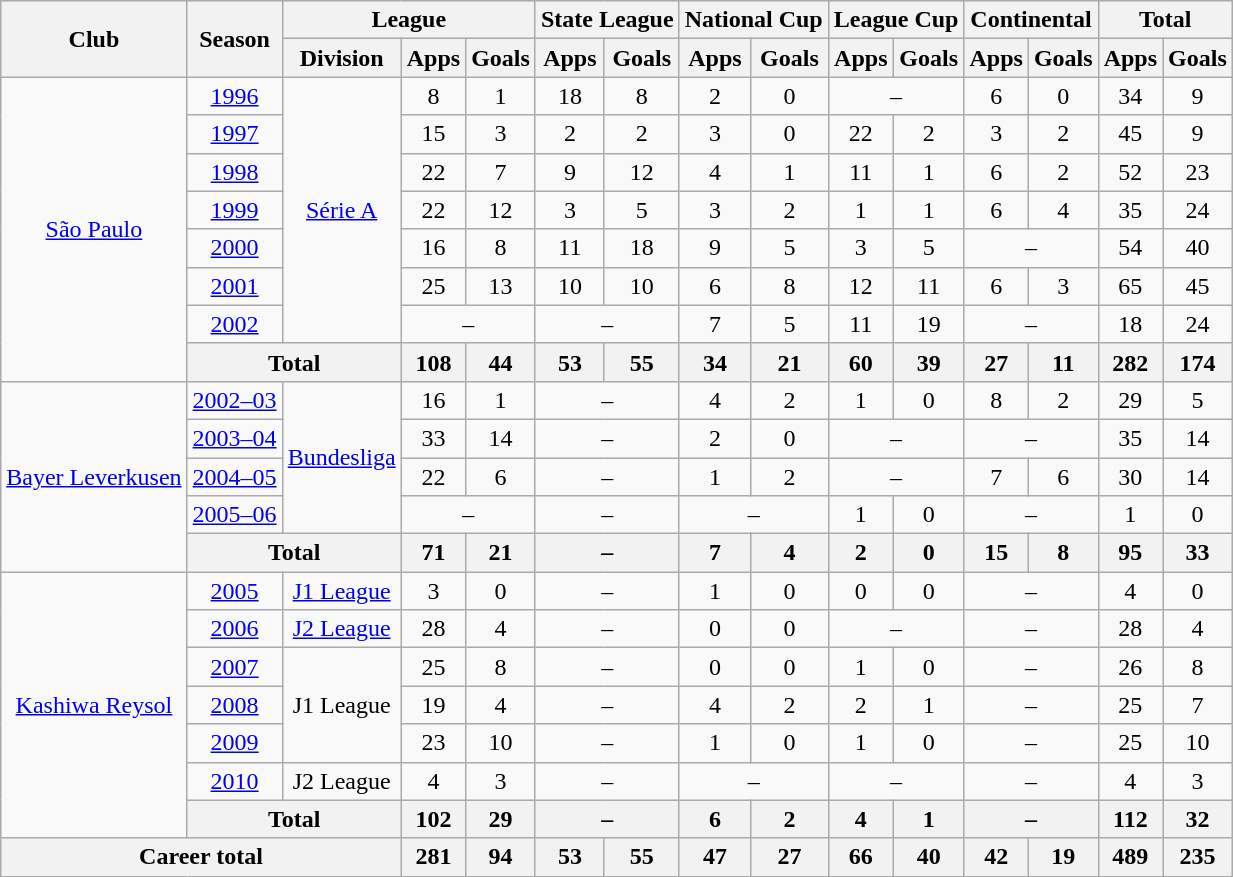<table class="wikitable" style="text-align:center">
<tr>
<th rowspan="2">Club</th>
<th rowspan="2">Season</th>
<th colspan="3">League</th>
<th colspan="2">State League</th>
<th colspan="2">National Cup</th>
<th colspan="2">League Cup</th>
<th colspan="2">Continental</th>
<th colspan="2">Total</th>
</tr>
<tr>
<th>Division</th>
<th>Apps</th>
<th>Goals</th>
<th>Apps</th>
<th>Goals</th>
<th>Apps</th>
<th>Goals</th>
<th>Apps</th>
<th>Goals</th>
<th>Apps</th>
<th>Goals</th>
<th>Apps</th>
<th>Goals</th>
</tr>
<tr>
<td rowspan="8"><a href='#'>São Paulo</a></td>
<td><a href='#'>1996</a></td>
<td rowspan="7"><a href='#'>Série A</a></td>
<td>8</td>
<td>1</td>
<td>18</td>
<td>8</td>
<td>2</td>
<td>0</td>
<td colspan="2">–</td>
<td>6</td>
<td>0</td>
<td>34</td>
<td>9</td>
</tr>
<tr>
<td><a href='#'>1997</a></td>
<td>15</td>
<td>3</td>
<td>2</td>
<td>2</td>
<td>3</td>
<td>0</td>
<td>22</td>
<td>2</td>
<td>3</td>
<td>2</td>
<td>45</td>
<td>9</td>
</tr>
<tr>
<td><a href='#'>1998</a></td>
<td>22</td>
<td>7</td>
<td>9</td>
<td>12</td>
<td>4</td>
<td>1</td>
<td>11</td>
<td>1</td>
<td>6</td>
<td>2</td>
<td>52</td>
<td>23</td>
</tr>
<tr>
<td><a href='#'>1999</a></td>
<td>22</td>
<td>12</td>
<td>3</td>
<td>5</td>
<td>3</td>
<td>2</td>
<td>1</td>
<td>1</td>
<td>6</td>
<td>4</td>
<td>35</td>
<td>24</td>
</tr>
<tr>
<td><a href='#'>2000</a></td>
<td>16</td>
<td>8</td>
<td>11</td>
<td>18</td>
<td>9</td>
<td>5</td>
<td>3</td>
<td>5</td>
<td colspan="2">–</td>
<td>54</td>
<td>40</td>
</tr>
<tr>
<td><a href='#'>2001</a></td>
<td>25</td>
<td>13</td>
<td>10</td>
<td>10</td>
<td>6</td>
<td>8</td>
<td>12</td>
<td>11</td>
<td>6</td>
<td>3</td>
<td>65</td>
<td>45</td>
</tr>
<tr>
<td><a href='#'>2002</a></td>
<td colspan="2">–</td>
<td colspan="2">–</td>
<td>7</td>
<td>5</td>
<td>11</td>
<td>19</td>
<td colspan="2">–</td>
<td>18</td>
<td>24</td>
</tr>
<tr>
<th colspan="2">Total</th>
<th>108</th>
<th>44</th>
<th>53</th>
<th>55</th>
<th>34</th>
<th>21</th>
<th>60</th>
<th>39</th>
<th>27</th>
<th>11</th>
<th>282</th>
<th>174</th>
</tr>
<tr>
<td rowspan="5"><a href='#'>Bayer Leverkusen</a></td>
<td><a href='#'>2002–03</a></td>
<td rowspan="4"><a href='#'>Bundesliga</a></td>
<td>16</td>
<td>1</td>
<td colspan="2">–</td>
<td>4</td>
<td>2</td>
<td>1</td>
<td>0</td>
<td>8</td>
<td>2</td>
<td>29</td>
<td>5</td>
</tr>
<tr>
<td><a href='#'>2003–04</a></td>
<td>33</td>
<td>14</td>
<td colspan="2">–</td>
<td>2</td>
<td>0</td>
<td colspan="2">–</td>
<td colspan="2">–</td>
<td>35</td>
<td>14</td>
</tr>
<tr>
<td><a href='#'>2004–05</a></td>
<td>22</td>
<td>6</td>
<td colspan="2">–</td>
<td>1</td>
<td>2</td>
<td colspan="2">–</td>
<td>7</td>
<td>6</td>
<td>30</td>
<td>14</td>
</tr>
<tr>
<td><a href='#'>2005–06</a></td>
<td colspan="2">–</td>
<td colspan="2">–</td>
<td colspan="2">–</td>
<td>1</td>
<td>0</td>
<td colspan="2">–</td>
<td>1</td>
<td>0</td>
</tr>
<tr>
<th colspan="2">Total</th>
<th>71</th>
<th>21</th>
<th colspan="2">–</th>
<th>7</th>
<th>4</th>
<th>2</th>
<th>0</th>
<th>15</th>
<th>8</th>
<th>95</th>
<th>33</th>
</tr>
<tr>
<td rowspan="7"><a href='#'>Kashiwa Reysol</a></td>
<td><a href='#'>2005</a></td>
<td><a href='#'>J1 League</a></td>
<td>3</td>
<td>0</td>
<td colspan="2">–</td>
<td>1</td>
<td>0</td>
<td>0</td>
<td>0</td>
<td colspan="2">–</td>
<td>4</td>
<td>0</td>
</tr>
<tr>
<td><a href='#'>2006</a></td>
<td><a href='#'>J2 League</a></td>
<td>28</td>
<td>4</td>
<td colspan="2">–</td>
<td>0</td>
<td>0</td>
<td colspan="2">–</td>
<td colspan="2">–</td>
<td>28</td>
<td>4</td>
</tr>
<tr>
<td><a href='#'>2007</a></td>
<td rowspan="3">J1 League</td>
<td>25</td>
<td>8</td>
<td colspan="2">–</td>
<td>0</td>
<td>0</td>
<td>1</td>
<td>0</td>
<td colspan="2">–</td>
<td>26</td>
<td>8</td>
</tr>
<tr>
<td><a href='#'>2008</a></td>
<td>19</td>
<td>4</td>
<td colspan="2">–</td>
<td>4</td>
<td>2</td>
<td>2</td>
<td>1</td>
<td colspan="2">–</td>
<td>25</td>
<td>7</td>
</tr>
<tr>
<td><a href='#'>2009</a></td>
<td>23</td>
<td>10</td>
<td colspan="2">–</td>
<td>1</td>
<td>0</td>
<td>1</td>
<td>0</td>
<td colspan="2">–</td>
<td>25</td>
<td>10</td>
</tr>
<tr>
<td><a href='#'>2010</a></td>
<td>J2 League</td>
<td>4</td>
<td>3</td>
<td colspan="2">–</td>
<td colspan="2">–</td>
<td colspan="2">–</td>
<td colspan="2">–</td>
<td>4</td>
<td>3</td>
</tr>
<tr>
<th colspan="2">Total</th>
<th>102</th>
<th>29</th>
<th colspan="2">–</th>
<th>6</th>
<th>2</th>
<th>4</th>
<th>1</th>
<th colspan="2">–</th>
<th>112</th>
<th>32</th>
</tr>
<tr>
<th colspan="3">Career total</th>
<th>281</th>
<th>94</th>
<th>53</th>
<th>55</th>
<th>47</th>
<th>27</th>
<th>66</th>
<th>40</th>
<th>42</th>
<th>19</th>
<th>489</th>
<th>235</th>
</tr>
</table>
